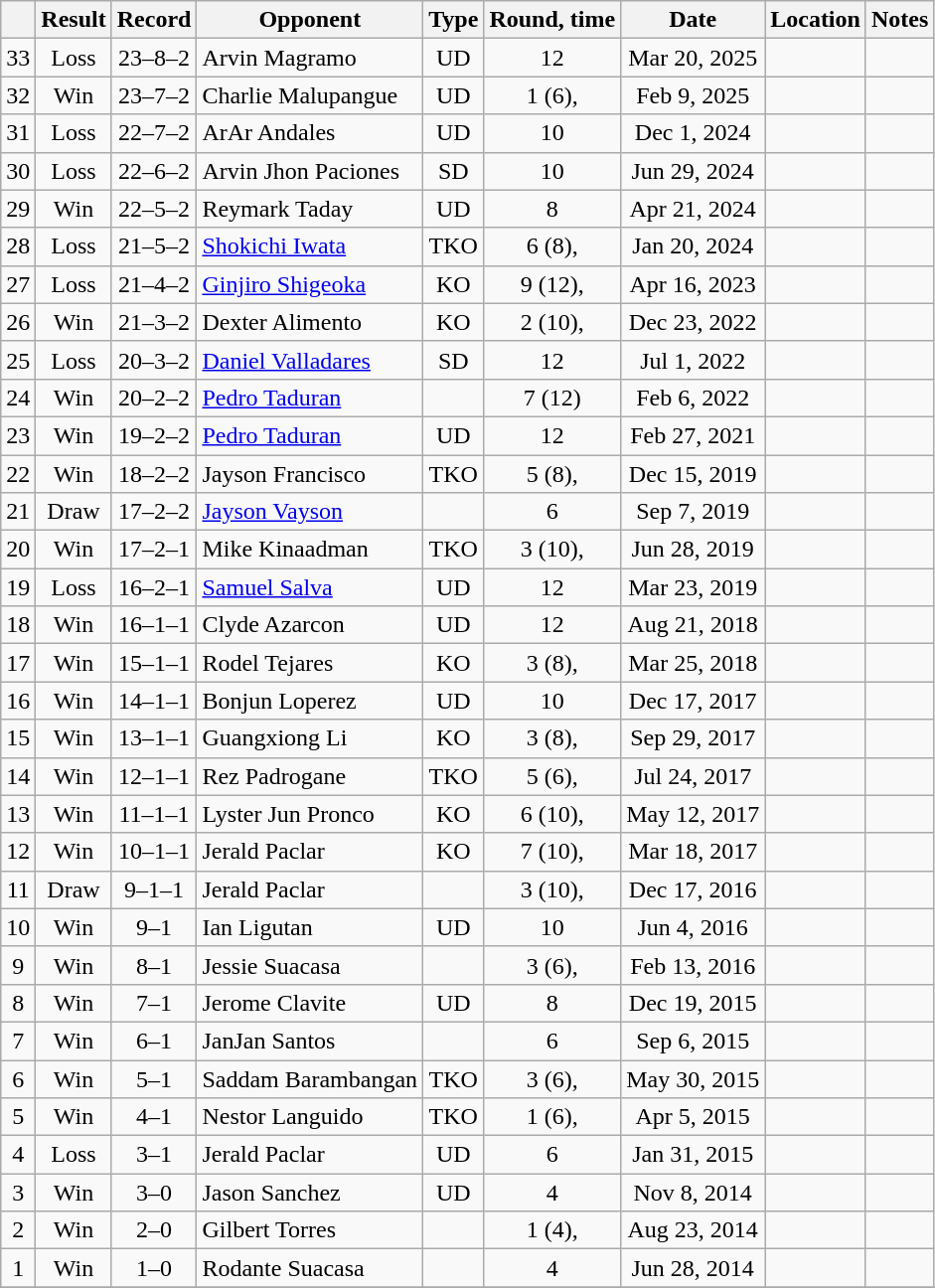<table class="wikitable" style="text-align:center">
<tr>
<th></th>
<th>Result</th>
<th>Record</th>
<th>Opponent</th>
<th>Type</th>
<th>Round, time</th>
<th>Date</th>
<th>Location</th>
<th>Notes</th>
</tr>
<tr>
<td>33</td>
<td>Loss</td>
<td>23–8–2</td>
<td align=left>Arvin Magramo</td>
<td>UD</td>
<td>12</td>
<td>Mar 20, 2025</td>
<td align=left></td>
<td align=left></td>
</tr>
<tr>
<td>32</td>
<td>Win</td>
<td>23–7–2</td>
<td align=left>Charlie Malupangue</td>
<td>UD</td>
<td>1 (6), </td>
<td>Feb 9, 2025</td>
<td align=left></td>
<td></td>
</tr>
<tr>
<td>31</td>
<td>Loss</td>
<td>22–7–2</td>
<td align=left>ArAr Andales</td>
<td>UD</td>
<td>10</td>
<td>Dec 1, 2024</td>
<td align=left></td>
<td></td>
</tr>
<tr>
<td>30</td>
<td>Loss</td>
<td>22–6–2</td>
<td align=left>Arvin Jhon Paciones</td>
<td>SD</td>
<td>10</td>
<td>Jun 29, 2024</td>
<td align=left></td>
<td></td>
</tr>
<tr>
<td>29</td>
<td>Win</td>
<td>22–5–2</td>
<td align=left>Reymark Taday</td>
<td>UD</td>
<td>8</td>
<td>Apr 21, 2024</td>
<td align=left></td>
<td></td>
</tr>
<tr>
<td>28</td>
<td>Loss</td>
<td>21–5–2</td>
<td align=left><a href='#'>Shokichi Iwata</a></td>
<td>TKO</td>
<td>6 (8), </td>
<td>Jan 20, 2024</td>
<td align=left></td>
<td></td>
</tr>
<tr>
<td>27</td>
<td>Loss</td>
<td>21–4–2</td>
<td align=left><a href='#'>Ginjiro Shigeoka</a></td>
<td>KO</td>
<td>9 (12), </td>
<td>Apr 16, 2023</td>
<td align=left></td>
<td align=left></td>
</tr>
<tr>
<td>26</td>
<td>Win</td>
<td>21–3–2</td>
<td align=left>Dexter Alimento</td>
<td>KO</td>
<td>2 (10), </td>
<td>Dec 23, 2022</td>
<td align=left></td>
<td></td>
</tr>
<tr>
<td>25</td>
<td>Loss</td>
<td>20–3–2</td>
<td align=left><a href='#'>Daniel Valladares</a></td>
<td>SD</td>
<td>12</td>
<td>Jul 1, 2022</td>
<td align=left></td>
<td align=left></td>
</tr>
<tr>
<td>24</td>
<td>Win</td>
<td>20–2–2</td>
<td align=left><a href='#'>Pedro Taduran</a></td>
<td></td>
<td>7 (12)</td>
<td>Feb 6, 2022</td>
<td align=left></td>
<td align=left></td>
</tr>
<tr>
<td>23</td>
<td>Win</td>
<td>19–2–2</td>
<td align=left><a href='#'>Pedro Taduran</a></td>
<td>UD</td>
<td>12</td>
<td>Feb 27, 2021</td>
<td align=left></td>
<td align=left></td>
</tr>
<tr>
<td>22</td>
<td>Win</td>
<td>18–2–2</td>
<td align=left>Jayson Francisco</td>
<td>TKO</td>
<td>5 (8), </td>
<td>Dec 15, 2019</td>
<td align=left></td>
<td></td>
</tr>
<tr>
<td>21</td>
<td>Draw</td>
<td>17–2–2</td>
<td align=left><a href='#'>Jayson Vayson</a></td>
<td></td>
<td>6</td>
<td>Sep 7, 2019</td>
<td align=left></td>
<td></td>
</tr>
<tr>
<td>20</td>
<td>Win</td>
<td>17–2–1</td>
<td align=left>Mike Kinaadman</td>
<td>TKO</td>
<td>3 (10), </td>
<td>Jun 28, 2019</td>
<td align=left></td>
<td></td>
</tr>
<tr>
<td>19</td>
<td>Loss</td>
<td>16–2–1</td>
<td align=left><a href='#'>Samuel Salva</a></td>
<td>UD</td>
<td>12</td>
<td>Mar 23, 2019</td>
<td align=left></td>
<td></td>
</tr>
<tr>
<td>18</td>
<td>Win</td>
<td>16–1–1</td>
<td align=left>Clyde Azarcon</td>
<td>UD</td>
<td>12</td>
<td>Aug 21, 2018</td>
<td align=left></td>
<td align=left></td>
</tr>
<tr>
<td>17</td>
<td>Win</td>
<td>15–1–1</td>
<td align=left>Rodel Tejares</td>
<td>KO</td>
<td>3 (8), </td>
<td>Mar 25, 2018</td>
<td align=left></td>
<td></td>
</tr>
<tr>
<td>16</td>
<td>Win</td>
<td>14–1–1</td>
<td align=left>Bonjun Loperez</td>
<td>UD</td>
<td>10</td>
<td>Dec 17, 2017</td>
<td align=left></td>
<td></td>
</tr>
<tr>
<td>15</td>
<td>Win</td>
<td>13–1–1</td>
<td align=left>Guangxiong Li</td>
<td>KO</td>
<td>3 (8), </td>
<td>Sep 29, 2017</td>
<td align=left></td>
<td></td>
</tr>
<tr>
<td>14</td>
<td>Win</td>
<td>12–1–1</td>
<td align=left>Rez Padrogane</td>
<td>TKO</td>
<td>5 (6), </td>
<td>Jul 24, 2017</td>
<td align=left></td>
<td></td>
</tr>
<tr>
<td>13</td>
<td>Win</td>
<td>11–1–1</td>
<td align=left>Lyster Jun Pronco</td>
<td>KO</td>
<td>6 (10), </td>
<td>May 12, 2017</td>
<td align=left></td>
<td></td>
</tr>
<tr>
<td>12</td>
<td>Win</td>
<td>10–1–1</td>
<td align=left>Jerald Paclar</td>
<td>KO</td>
<td>7 (10), </td>
<td>Mar 18, 2017</td>
<td align=left></td>
<td></td>
</tr>
<tr>
<td>11</td>
<td>Draw</td>
<td>9–1–1</td>
<td align=left>Jerald Paclar</td>
<td></td>
<td>3 (10), </td>
<td>Dec 17, 2016</td>
<td align=left></td>
<td></td>
</tr>
<tr>
<td>10</td>
<td>Win</td>
<td>9–1</td>
<td align=left>Ian Ligutan</td>
<td>UD</td>
<td>10</td>
<td>Jun 4, 2016</td>
<td align=left></td>
<td></td>
</tr>
<tr>
<td>9</td>
<td>Win</td>
<td>8–1</td>
<td align=left>Jessie Suacasa</td>
<td></td>
<td>3 (6), </td>
<td>Feb 13, 2016</td>
<td align=left></td>
<td></td>
</tr>
<tr>
<td>8</td>
<td>Win</td>
<td>7–1</td>
<td align=left>Jerome Clavite</td>
<td>UD</td>
<td>8</td>
<td>Dec 19, 2015</td>
<td align=left></td>
<td></td>
</tr>
<tr>
<td>7</td>
<td>Win</td>
<td>6–1</td>
<td align=left>JanJan Santos</td>
<td></td>
<td>6</td>
<td>Sep 6, 2015</td>
<td align=left></td>
<td></td>
</tr>
<tr>
<td>6</td>
<td>Win</td>
<td>5–1</td>
<td align=left>Saddam Barambangan</td>
<td>TKO</td>
<td>3 (6), </td>
<td>May 30, 2015</td>
<td align=left></td>
<td></td>
</tr>
<tr>
<td>5</td>
<td>Win</td>
<td>4–1</td>
<td align=left>Nestor Languido</td>
<td>TKO</td>
<td>1 (6), </td>
<td>Apr 5, 2015</td>
<td align=left></td>
<td></td>
</tr>
<tr>
<td>4</td>
<td>Loss</td>
<td>3–1</td>
<td align=left>Jerald Paclar</td>
<td>UD</td>
<td>6</td>
<td>Jan 31, 2015</td>
<td align=left></td>
<td></td>
</tr>
<tr>
<td>3</td>
<td>Win</td>
<td>3–0</td>
<td align=left>Jason Sanchez</td>
<td>UD</td>
<td>4</td>
<td>Nov 8, 2014</td>
<td align=left></td>
<td></td>
</tr>
<tr>
<td>2</td>
<td>Win</td>
<td>2–0</td>
<td align=left>Gilbert Torres</td>
<td></td>
<td>1 (4), </td>
<td>Aug 23, 2014</td>
<td align=left></td>
<td></td>
</tr>
<tr>
<td>1</td>
<td>Win</td>
<td>1–0</td>
<td align=left>Rodante Suacasa</td>
<td></td>
<td>4</td>
<td>Jun 28, 2014</td>
<td align=left></td>
<td></td>
</tr>
<tr>
</tr>
</table>
